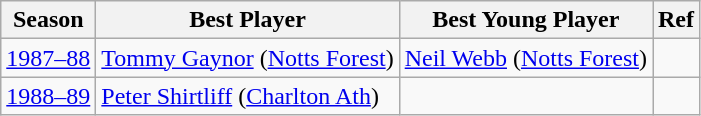<table class="wikitable">
<tr>
<th>Season</th>
<th>Best Player</th>
<th>Best Young Player</th>
<th>Ref</th>
</tr>
<tr>
<td><a href='#'>1987–88</a></td>
<td><a href='#'>Tommy Gaynor</a> (<a href='#'>Notts Forest</a>)</td>
<td><a href='#'>Neil Webb</a> (<a href='#'>Notts Forest</a>)</td>
<td></td>
</tr>
<tr>
<td><a href='#'>1988–89</a></td>
<td><a href='#'>Peter Shirtliff</a> (<a href='#'>Charlton Ath</a>)</td>
<td></td>
<td></td>
</tr>
</table>
